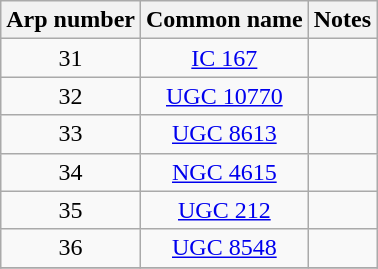<table class="wikitable" style="text-align:center;">
<tr>
<th>Arp number</th>
<th>Common name</th>
<th>Notes</th>
</tr>
<tr>
<td>31</td>
<td><a href='#'>IC 167</a></td>
<td></td>
</tr>
<tr>
<td>32</td>
<td><a href='#'>UGC 10770</a></td>
<td></td>
</tr>
<tr>
<td>33</td>
<td><a href='#'>UGC 8613</a></td>
<td></td>
</tr>
<tr>
<td>34</td>
<td><a href='#'>NGC 4615</a></td>
<td></td>
</tr>
<tr>
<td>35</td>
<td><a href='#'>UGC 212</a></td>
<td></td>
</tr>
<tr>
<td>36</td>
<td><a href='#'>UGC 8548</a></td>
<td></td>
</tr>
<tr>
</tr>
</table>
